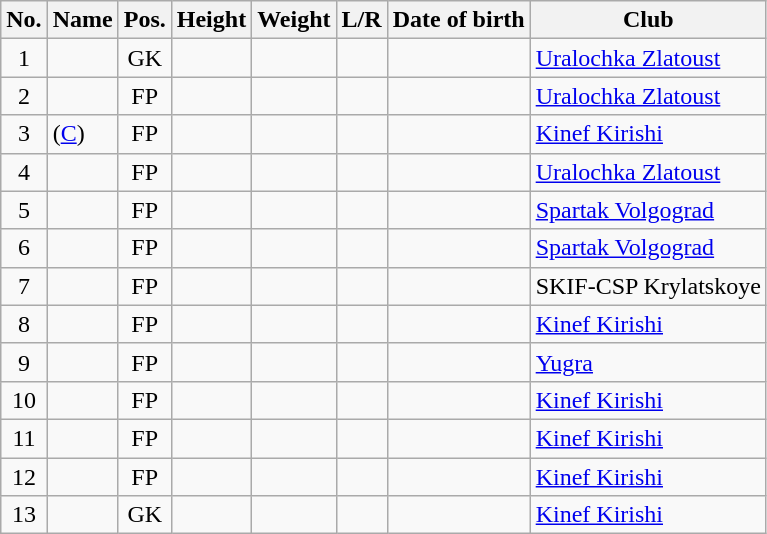<table class="wikitable sortable" style="text-align:center">
<tr>
<th>No.</th>
<th>Name</th>
<th>Pos.</th>
<th>Height</th>
<th>Weight</th>
<th>L/R</th>
<th>Date of birth</th>
<th>Club</th>
</tr>
<tr>
<td>1</td>
<td align=left></td>
<td>GK</td>
<td></td>
<td></td>
<td></td>
<td align=left></td>
<td align=left> <a href='#'>Uralochka Zlatoust</a></td>
</tr>
<tr>
<td>2</td>
<td align=left></td>
<td>FP</td>
<td></td>
<td></td>
<td></td>
<td align=left></td>
<td align=left> <a href='#'>Uralochka Zlatoust</a></td>
</tr>
<tr>
<td>3</td>
<td align=left> (<a href='#'>C</a>)</td>
<td>FP</td>
<td></td>
<td></td>
<td></td>
<td align=left></td>
<td align=left> <a href='#'>Kinef Kirishi</a></td>
</tr>
<tr>
<td>4</td>
<td align=left></td>
<td>FP</td>
<td></td>
<td></td>
<td></td>
<td align=left></td>
<td align=left> <a href='#'>Uralochka Zlatoust</a></td>
</tr>
<tr>
<td>5</td>
<td align=left></td>
<td>FP</td>
<td></td>
<td></td>
<td></td>
<td align=left></td>
<td align=left> <a href='#'>Spartak Volgograd</a></td>
</tr>
<tr>
<td>6</td>
<td align=left></td>
<td>FP</td>
<td></td>
<td></td>
<td></td>
<td align=left></td>
<td align=left> <a href='#'>Spartak Volgograd</a></td>
</tr>
<tr>
<td>7</td>
<td align=left></td>
<td>FP</td>
<td></td>
<td></td>
<td></td>
<td align=left></td>
<td align=left> SKIF-CSP Krylatskoye</td>
</tr>
<tr>
<td>8</td>
<td align=left></td>
<td>FP</td>
<td></td>
<td></td>
<td></td>
<td align=left></td>
<td align=left> <a href='#'>Kinef Kirishi</a></td>
</tr>
<tr>
<td>9</td>
<td align=left></td>
<td>FP</td>
<td></td>
<td></td>
<td></td>
<td align=left></td>
<td align=left> <a href='#'>Yugra</a></td>
</tr>
<tr>
<td>10</td>
<td align=left></td>
<td>FP</td>
<td></td>
<td></td>
<td></td>
<td align=left></td>
<td align=left> <a href='#'>Kinef Kirishi</a></td>
</tr>
<tr>
<td>11</td>
<td align=left></td>
<td>FP</td>
<td></td>
<td></td>
<td></td>
<td align=left></td>
<td align=left> <a href='#'>Kinef Kirishi</a></td>
</tr>
<tr>
<td>12</td>
<td align=left></td>
<td>FP</td>
<td></td>
<td></td>
<td></td>
<td align=left></td>
<td align=left> <a href='#'>Kinef Kirishi</a></td>
</tr>
<tr>
<td>13</td>
<td align=left></td>
<td>GK</td>
<td></td>
<td></td>
<td></td>
<td align=left></td>
<td align=left> <a href='#'>Kinef Kirishi</a></td>
</tr>
</table>
